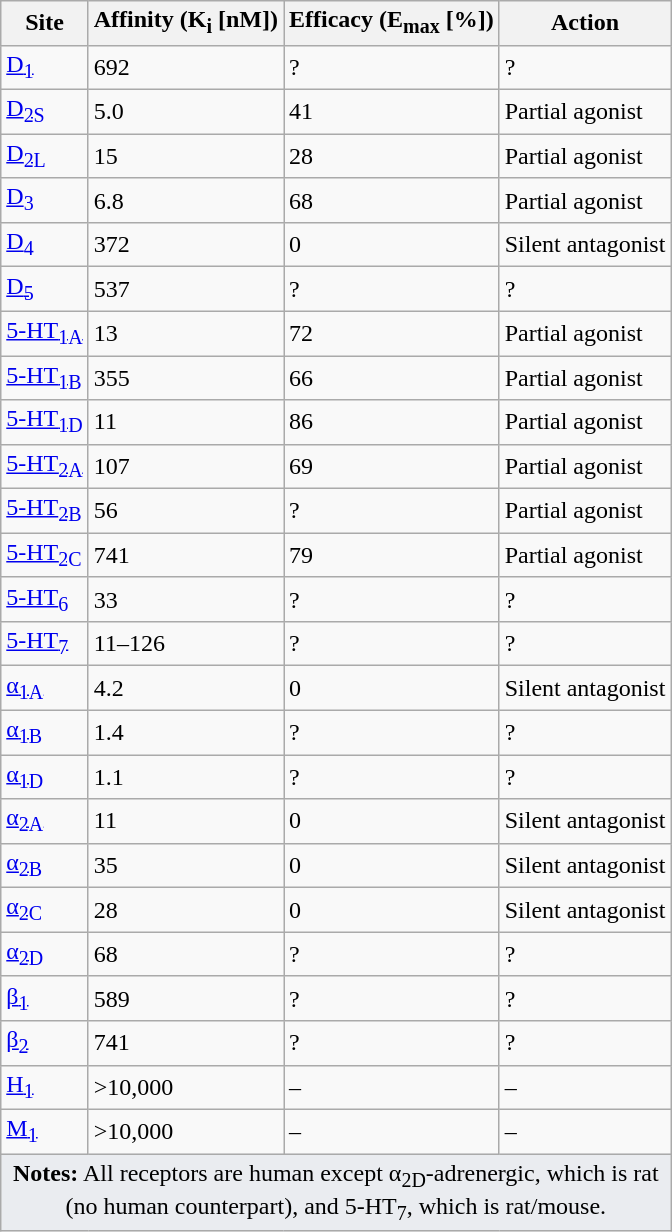<table class="wikitable">
<tr>
<th>Site</th>
<th>Affinity (K<sub>i</sub> [nM])</th>
<th>Efficacy (E<sub>max</sub> [%])</th>
<th>Action</th>
</tr>
<tr>
<td><a href='#'>D<sub>1</sub></a></td>
<td>692</td>
<td>?</td>
<td>?</td>
</tr>
<tr>
<td><a href='#'>D<sub>2S</sub></a></td>
<td>5.0</td>
<td>41</td>
<td>Partial agonist</td>
</tr>
<tr>
<td><a href='#'>D<sub>2L</sub></a></td>
<td>15</td>
<td>28</td>
<td>Partial agonist</td>
</tr>
<tr>
<td><a href='#'>D<sub>3</sub></a></td>
<td>6.8</td>
<td>68</td>
<td>Partial agonist</td>
</tr>
<tr>
<td><a href='#'>D<sub>4</sub></a></td>
<td>372</td>
<td>0</td>
<td>Silent antagonist</td>
</tr>
<tr>
<td><a href='#'>D<sub>5</sub></a></td>
<td>537</td>
<td>?</td>
<td>?</td>
</tr>
<tr>
<td><a href='#'>5-HT<sub>1A</sub></a></td>
<td>13</td>
<td>72</td>
<td>Partial agonist</td>
</tr>
<tr>
<td><a href='#'>5-HT<sub>1B</sub></a></td>
<td>355</td>
<td>66</td>
<td>Partial agonist</td>
</tr>
<tr>
<td><a href='#'>5-HT<sub>1D</sub></a></td>
<td>11</td>
<td>86</td>
<td>Partial agonist</td>
</tr>
<tr>
<td><a href='#'>5-HT<sub>2A</sub></a></td>
<td>107</td>
<td>69</td>
<td>Partial agonist</td>
</tr>
<tr>
<td><a href='#'>5-HT<sub>2B</sub></a></td>
<td>56</td>
<td>?</td>
<td>Partial agonist</td>
</tr>
<tr>
<td><a href='#'>5-HT<sub>2C</sub></a></td>
<td>741</td>
<td>79</td>
<td>Partial agonist</td>
</tr>
<tr>
<td><a href='#'>5-HT<sub>6</sub></a></td>
<td>33</td>
<td>?</td>
<td>?</td>
</tr>
<tr>
<td><a href='#'>5-HT<sub>7</sub></a></td>
<td>11–126</td>
<td>?</td>
<td>?</td>
</tr>
<tr>
<td><a href='#'>α<sub>1A</sub></a></td>
<td>4.2</td>
<td>0</td>
<td>Silent antagonist</td>
</tr>
<tr>
<td><a href='#'>α<sub>1B</sub></a></td>
<td>1.4</td>
<td>?</td>
<td>?</td>
</tr>
<tr>
<td><a href='#'>α<sub>1D</sub></a></td>
<td>1.1</td>
<td>?</td>
<td>?</td>
</tr>
<tr>
<td><a href='#'>α<sub>2A</sub></a></td>
<td>11</td>
<td>0</td>
<td>Silent antagonist</td>
</tr>
<tr>
<td><a href='#'>α<sub>2B</sub></a></td>
<td>35</td>
<td>0</td>
<td>Silent antagonist</td>
</tr>
<tr>
<td><a href='#'>α<sub>2C</sub></a></td>
<td>28</td>
<td>0</td>
<td>Silent antagonist</td>
</tr>
<tr>
<td><a href='#'>α<sub>2D</sub></a></td>
<td>68</td>
<td>?</td>
<td>?</td>
</tr>
<tr>
<td><a href='#'>β<sub>1</sub></a></td>
<td>589</td>
<td>?</td>
<td>?</td>
</tr>
<tr>
<td><a href='#'>β<sub>2</sub></a></td>
<td>741</td>
<td>?</td>
<td>?</td>
</tr>
<tr>
<td><a href='#'>H<sub>1</sub></a></td>
<td>>10,000</td>
<td>–</td>
<td>–</td>
</tr>
<tr>
<td><a href='#'>M<sub>1</sub></a></td>
<td>>10,000</td>
<td>–</td>
<td>–</td>
</tr>
<tr class="sortbottom">
<td colspan="4" style="width: 1px; background-color:#eaecf0; text-align: center;"><strong>Notes:</strong> All receptors are human except α<sub>2D</sub>-adrenergic, which is rat (no human counterpart), and 5-HT<sub>7</sub>, which is rat/mouse.</td>
</tr>
</table>
